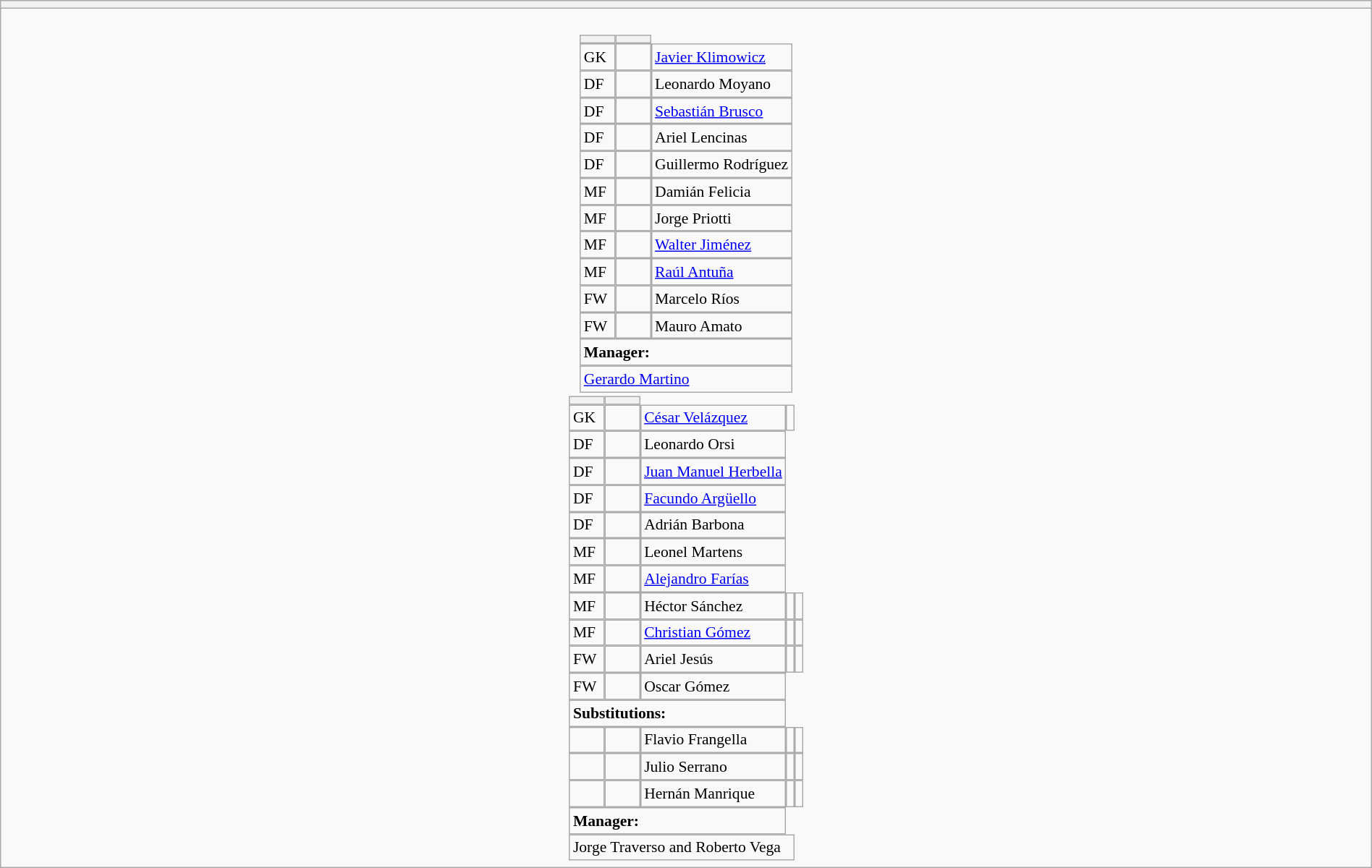<table style="width:100%" class="wikitable collapsible collapsed">
<tr>
<th></th>
</tr>
<tr>
<td><br>






<table style="font-size:90%; margin:0.2em auto;" cellspacing="0" cellpadding="0">
<tr>
<th width="25"></th>
<th width="25"></th>
</tr>
<tr>
<td>GK</td>
<td><strong> </strong></td>
<td><a href='#'>Javier Klimowicz</a></td>
</tr>
<tr>
<td>DF</td>
<td><strong> </strong></td>
<td>Leonardo Moyano</td>
</tr>
<tr>
<td>DF</td>
<td><strong> </strong></td>
<td><a href='#'>Sebastián Brusco</a></td>
</tr>
<tr>
<td>DF</td>
<td><strong> </strong></td>
<td>Ariel Lencinas</td>
</tr>
<tr>
<td>DF</td>
<td><strong> </strong></td>
<td>Guillermo Rodríguez</td>
</tr>
<tr>
<td>MF</td>
<td><strong> </strong></td>
<td>Damián Felicia</td>
</tr>
<tr>
<td>MF</td>
<td><strong> </strong></td>
<td>Jorge Priotti</td>
</tr>
<tr>
<td>MF</td>
<td><strong> </strong></td>
<td><a href='#'>Walter Jiménez</a></td>
</tr>
<tr>
<td>MF</td>
<td><strong> </strong></td>
<td><a href='#'>Raúl Antuña</a></td>
</tr>
<tr>
<td>FW</td>
<td><strong> </strong></td>
<td>Marcelo Ríos</td>
</tr>
<tr>
<td>FW</td>
<td><strong> </strong></td>
<td>Mauro Amato</td>
</tr>
<tr>
</tr>
<tr>
<td colspan=3><strong>Manager:</strong></td>
</tr>
<tr>
<td colspan=4> <a href='#'>Gerardo Martino</a></td>
</tr>
</table>
<table cellspacing="0" cellpadding="0" style="font-size:90%; margin:0.2em auto;">
<tr>
<th width="25"></th>
<th width="25"></th>
</tr>
<tr>
<td>GK</td>
<td><strong> </strong></td>
<td><a href='#'>César Velázquez</a></td>
<td></td>
</tr>
<tr>
<td>DF</td>
<td><strong> </strong></td>
<td>Leonardo Orsi</td>
</tr>
<tr>
<td>DF</td>
<td><strong> </strong></td>
<td><a href='#'>Juan Manuel Herbella</a></td>
</tr>
<tr>
<td>DF</td>
<td><strong> </strong></td>
<td><a href='#'>Facundo Argüello</a></td>
</tr>
<tr>
<td>DF</td>
<td><strong> </strong></td>
<td>Adrián Barbona</td>
</tr>
<tr>
<td>MF</td>
<td><strong> </strong></td>
<td>Leonel Martens</td>
</tr>
<tr>
<td>MF</td>
<td><strong> </strong></td>
<td><a href='#'>Alejandro Farías</a></td>
</tr>
<tr>
<td>MF</td>
<td><strong> </strong></td>
<td>Héctor Sánchez</td>
<td></td>
<td></td>
</tr>
<tr>
<td>MF</td>
<td><strong> </strong></td>
<td><a href='#'>Christian Gómez</a></td>
<td></td>
<td></td>
</tr>
<tr>
<td>FW</td>
<td><strong> </strong></td>
<td>Ariel Jesús</td>
<td></td>
<td></td>
</tr>
<tr>
<td>FW</td>
<td><strong> </strong></td>
<td>Oscar Gómez</td>
</tr>
<tr>
<td colspan=3><strong>Substitutions:</strong></td>
</tr>
<tr>
<td></td>
<td><strong> </strong></td>
<td>Flavio Frangella</td>
<td></td>
<td></td>
</tr>
<tr>
<td></td>
<td><strong> </strong></td>
<td>Julio Serrano</td>
<td></td>
<td></td>
</tr>
<tr>
<td></td>
<td><strong> </strong></td>
<td>Hernán Manrique</td>
<td></td>
<td></td>
</tr>
<tr>
<td colspan=3><strong>Manager:</strong></td>
</tr>
<tr>
<td colspan=4> Jorge Traverso and Roberto Vega</td>
</tr>
</table>
</td>
</tr>
</table>
